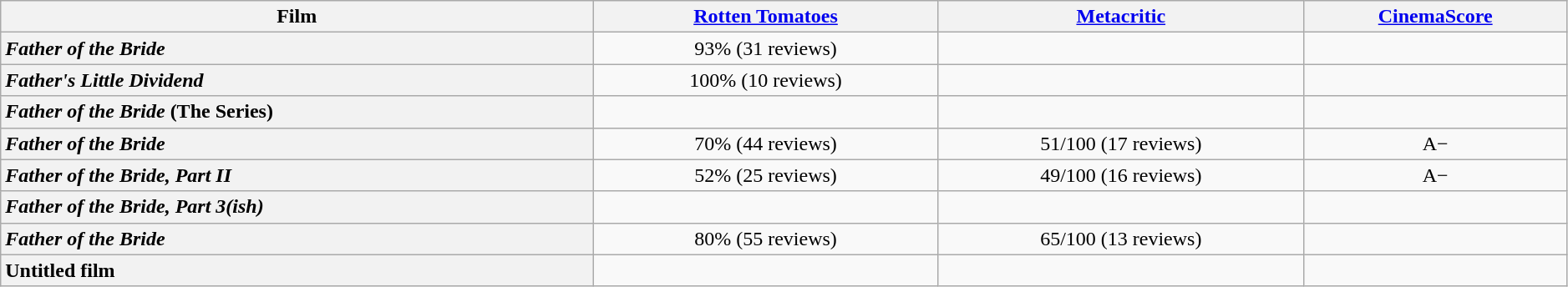<table class="wikitable" width=99% border="1" style="text-align: center;">
<tr>
<th>Film</th>
<th><a href='#'>Rotten Tomatoes</a></th>
<th><a href='#'>Metacritic</a></th>
<th><a href='#'>CinemaScore</a></th>
</tr>
<tr>
<th style="text-align: left;"><em>Father of the Bride</em> </th>
<td>93% (31 reviews)</td>
<td></td>
<td></td>
</tr>
<tr>
<th style="text-align: left;"><em>Father's Little Dividend</em></th>
<td>100% (10 reviews)</td>
<td></td>
<td></td>
</tr>
<tr>
<th style="text-align: left;"><em>Father of the Bride</em> (The Series)</th>
<td></td>
<td></td>
<td></td>
</tr>
<tr>
<th style="text-align: left;"><em>Father of the Bride</em> </th>
<td>70% (44 reviews)</td>
<td>51/100 (17 reviews)</td>
<td>A−</td>
</tr>
<tr>
<th style="text-align: left;"><em>Father of the Bride, Part II</em></th>
<td>52% (25 reviews)</td>
<td>49/100 (16 reviews)</td>
<td>A−</td>
</tr>
<tr>
<th style="text-align: left;"><em>Father of the Bride, Part 3(ish)</em></th>
<td></td>
<td></td>
<td></td>
</tr>
<tr>
<th style="text-align: left;"><em>Father of the Bride</em> </th>
<td>80% (55 reviews)</td>
<td>65/100 (13 reviews)</td>
<td></td>
</tr>
<tr>
<th style="text-align: left;">Untitled film</th>
<td></td>
<td></td>
<td></td>
</tr>
</table>
